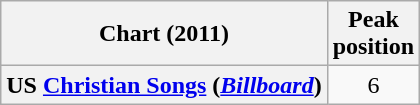<table class="wikitable sortable plainrowheaders" style="text-align:center">
<tr>
<th scope="col">Chart (2011)</th>
<th scope="col">Peak<br>position</th>
</tr>
<tr>
<th scope="row">US <a href='#'>Christian Songs</a> (<em><a href='#'>Billboard</a></em>)</th>
<td>6</td>
</tr>
</table>
